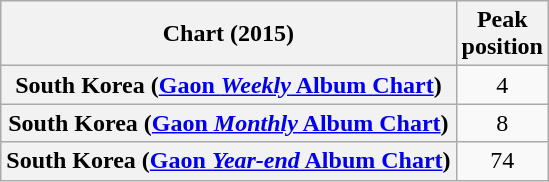<table class="wikitable sortable plainrowheaders" style="text-align:center;">
<tr>
<th>Chart (2015)</th>
<th>Peak<br>position</th>
</tr>
<tr>
<th scope="row">South Korea (<a href='#'>Gaon <em>Weekly</em> Album Chart</a>)</th>
<td>4</td>
</tr>
<tr>
<th scope="row">South Korea (<a href='#'>Gaon <em>Monthly</em> Album Chart</a>)</th>
<td>8</td>
</tr>
<tr>
<th scope="row">South Korea (<a href='#'>Gaon <em>Year-end</em> Album Chart</a>)</th>
<td>74</td>
</tr>
</table>
